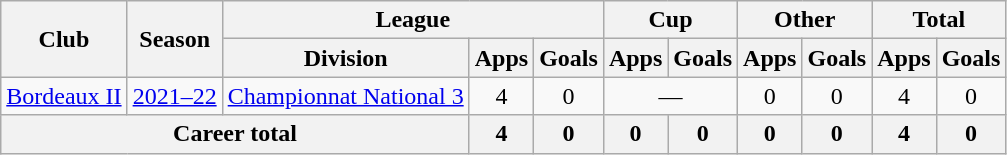<table class=wikitable style=text-align:center>
<tr>
<th rowspan=2>Club</th>
<th rowspan=2>Season</th>
<th colspan=3>League</th>
<th colspan=2>Cup</th>
<th colspan=2>Other</th>
<th colspan=2>Total</th>
</tr>
<tr>
<th>Division</th>
<th>Apps</th>
<th>Goals</th>
<th>Apps</th>
<th>Goals</th>
<th>Apps</th>
<th>Goals</th>
<th>Apps</th>
<th>Goals</th>
</tr>
<tr>
<td><a href='#'>Bordeaux II</a></td>
<td><a href='#'>2021–22</a></td>
<td><a href='#'>Championnat National 3</a></td>
<td>4</td>
<td>0</td>
<td colspan="2">—</td>
<td>0</td>
<td>0</td>
<td>4</td>
<td>0</td>
</tr>
<tr>
<th colspan=3>Career total</th>
<th>4</th>
<th>0</th>
<th>0</th>
<th>0</th>
<th>0</th>
<th>0</th>
<th>4</th>
<th>0</th>
</tr>
</table>
